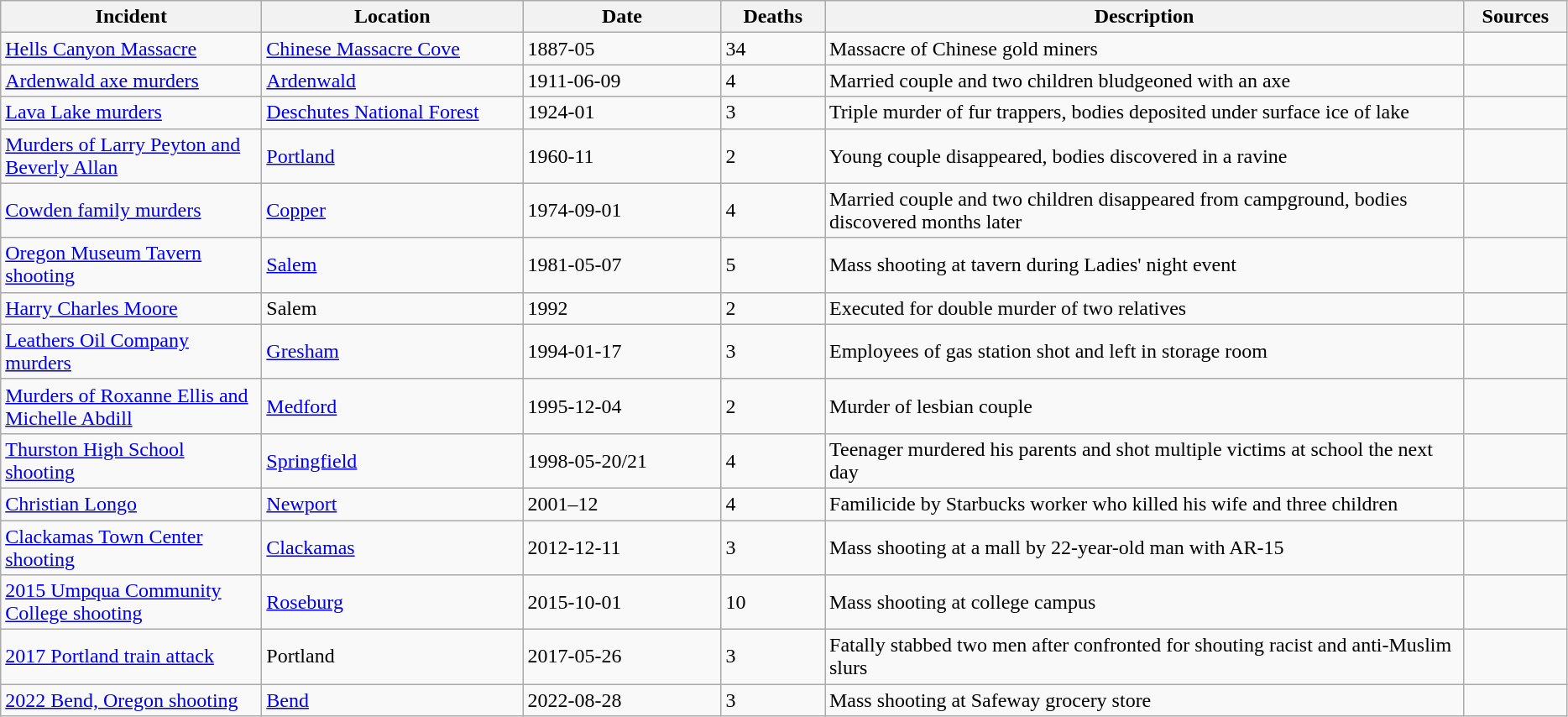<table class="wikitable sortable">
<tr>
<th width="200">Incident</th>
<th width="200">Location</th>
<th width="150">Date</th>
<th width="75">Deaths</th>
<th width="500">Description</th>
<th width="75">Sources</th>
</tr>
<tr>
<td><a href='#'>Hells Canyon Massacre</a></td>
<td><a href='#'>Chinese Massacre Cove</a></td>
<td>1887-05</td>
<td>34</td>
<td>Massacre of Chinese gold miners</td>
<td></td>
</tr>
<tr>
<td><a href='#'>Ardenwald axe murders</a></td>
<td><a href='#'>Ardenwald</a></td>
<td>1911-06-09</td>
<td>4</td>
<td>Married couple and two children bludgeoned with an axe</td>
<td></td>
</tr>
<tr>
<td><a href='#'>Lava Lake murders</a></td>
<td><a href='#'>Deschutes National Forest</a></td>
<td>1924-01</td>
<td>3</td>
<td>Triple murder of fur trappers, bodies deposited under surface ice of lake</td>
<td></td>
</tr>
<tr>
<td><a href='#'>Murders of Larry Peyton and Beverly Allan</a></td>
<td><a href='#'>Portland</a></td>
<td>1960-11</td>
<td>2</td>
<td>Young couple disappeared, bodies discovered in a ravine</td>
<td></td>
</tr>
<tr>
<td><a href='#'>Cowden family murders</a></td>
<td><a href='#'>Copper</a></td>
<td>1974-09-01</td>
<td>4</td>
<td>Married couple and two children disappeared from campground, bodies discovered months later</td>
<td></td>
</tr>
<tr>
<td><a href='#'>Oregon Museum Tavern shooting</a></td>
<td><a href='#'>Salem</a></td>
<td>1981-05-07</td>
<td>5</td>
<td>Mass shooting at tavern during Ladies' night event</td>
<td></td>
</tr>
<tr>
<td><a href='#'>Harry Charles Moore</a></td>
<td>Salem</td>
<td>1992</td>
<td>2</td>
<td>Executed for double murder of two relatives</td>
<td></td>
</tr>
<tr>
<td><a href='#'>Leathers Oil Company murders</a></td>
<td><a href='#'>Gresham</a></td>
<td>1994-01-17</td>
<td>3</td>
<td>Employees of gas station shot and left in storage room</td>
<td></td>
</tr>
<tr>
<td><a href='#'>Murders of Roxanne Ellis and Michelle Abdill</a></td>
<td><a href='#'>Medford</a></td>
<td>1995-12-04</td>
<td>2</td>
<td>Murder of lesbian couple</td>
<td></td>
</tr>
<tr>
<td><a href='#'>Thurston High School shooting</a></td>
<td><a href='#'>Springfield</a></td>
<td>1998-05-20/21</td>
<td>4</td>
<td>Teenager murdered his parents and shot multiple victims at school the next day</td>
<td></td>
</tr>
<tr>
<td><a href='#'>Christian Longo</a></td>
<td><a href='#'>Newport</a></td>
<td>2001–12</td>
<td>4</td>
<td>Familicide by Starbucks worker who killed his wife and three children</td>
<td></td>
</tr>
<tr>
<td><a href='#'>Clackamas Town Center shooting</a></td>
<td><a href='#'>Clackamas</a></td>
<td>2012-12-11</td>
<td>3</td>
<td>Mass shooting at a mall by 22-year-old man with AR-15</td>
<td></td>
</tr>
<tr>
<td><a href='#'>2015 Umpqua Community College shooting</a></td>
<td><a href='#'>Roseburg</a></td>
<td>2015-10-01</td>
<td>10</td>
<td>Mass shooting at college campus</td>
<td></td>
</tr>
<tr>
<td><a href='#'>2017 Portland train attack</a></td>
<td>Portland</td>
<td>2017-05-26</td>
<td>3</td>
<td>Fatally stabbed two men after confronted for shouting racist and anti-Muslim slurs</td>
<td></td>
</tr>
<tr>
<td><a href='#'>2022 Bend, Oregon shooting</a></td>
<td><a href='#'>Bend</a></td>
<td>2022-08-28</td>
<td>3</td>
<td>Mass shooting at Safeway grocery store</td>
<td></td>
</tr>
</table>
